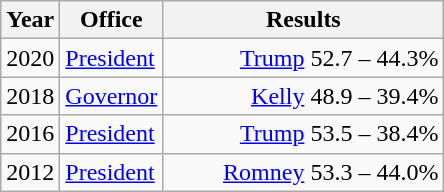<table class=wikitable>
<tr>
<th width="30">Year</th>
<th width="60">Office</th>
<th width="180">Results</th>
</tr>
<tr>
<td>2020</td>
<td><a href='#'>President</a></td>
<td align="right" ><a href='#'>Trump</a> 52.7 – 44.3%</td>
</tr>
<tr>
<td>2018</td>
<td><a href='#'>Governor</a></td>
<td align="right" ><a href='#'>Kelly</a> 48.9 – 39.4%</td>
</tr>
<tr>
<td>2016</td>
<td><a href='#'>President</a></td>
<td align="right" ><a href='#'>Trump</a> 53.5 – 38.4%</td>
</tr>
<tr>
<td>2012</td>
<td><a href='#'>President</a></td>
<td align="right" ><a href='#'>Romney</a> 53.3 – 44.0%</td>
</tr>
</table>
